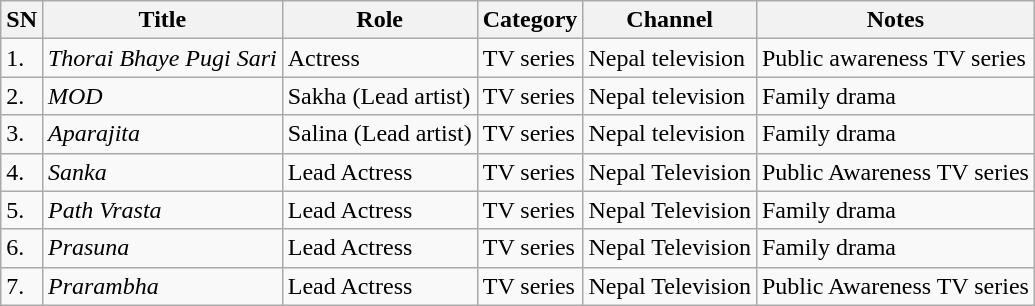<table class="wikitable sortable mw-collapsible">
<tr>
<th>SN</th>
<th>Title</th>
<th>Role</th>
<th>Category</th>
<th>Channel</th>
<th>Notes</th>
</tr>
<tr>
<td>1.</td>
<td><em>Thorai Bhaye Pugi Sari</em></td>
<td>Actress</td>
<td>TV series</td>
<td>Nepal television</td>
<td>Public awareness TV series</td>
</tr>
<tr>
<td>2.</td>
<td><em>MOD</em></td>
<td>Sakha (Lead artist)</td>
<td>TV series</td>
<td>Nepal television</td>
<td>Family drama</td>
</tr>
<tr>
<td>3.</td>
<td><em>Aparajita</em></td>
<td>Salina (Lead artist)</td>
<td>TV series</td>
<td>Nepal television</td>
<td>Family drama</td>
</tr>
<tr>
<td>4.</td>
<td><em>Sanka</em></td>
<td>Lead Actress</td>
<td>TV series</td>
<td>Nepal Television</td>
<td>Public Awareness TV series</td>
</tr>
<tr>
<td>5.</td>
<td><em>Path Vrasta</em></td>
<td>Lead Actress</td>
<td>TV series</td>
<td>Nepal Television</td>
<td>Family drama</td>
</tr>
<tr>
<td>6.</td>
<td><em>Prasuna</em></td>
<td>Lead Actress</td>
<td>TV series</td>
<td>Nepal Television</td>
<td>Family drama</td>
</tr>
<tr>
<td>7.</td>
<td><em>Prarambha</em></td>
<td>Lead Actress</td>
<td>TV series</td>
<td>Nepal Television</td>
<td>Public Awareness TV series</td>
</tr>
</table>
